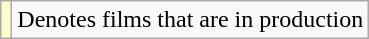<table class="wikitable">
<tr>
<td style="background:#ffc;"></td>
<td>Denotes films that are in production</td>
</tr>
</table>
